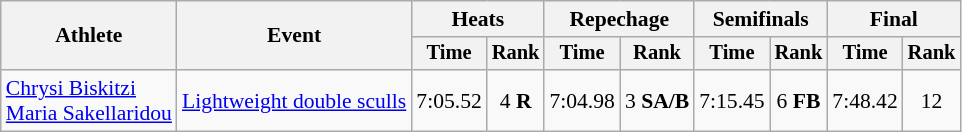<table class="wikitable" style="font-size:90%;">
<tr>
<th rowspan="2">Athlete</th>
<th rowspan="2">Event</th>
<th colspan="2">Heats</th>
<th colspan="2">Repechage</th>
<th colspan="2">Semifinals</th>
<th colspan="2">Final</th>
</tr>
<tr style="font-size:95%">
<th>Time</th>
<th>Rank</th>
<th>Time</th>
<th>Rank</th>
<th>Time</th>
<th>Rank</th>
<th>Time</th>
<th>Rank</th>
</tr>
<tr align=center>
<td align=left><a href='#'>Chrysi Biskitzi</a><br><a href='#'>Maria Sakellaridou</a></td>
<td align=left><a href='#'>Lightweight double sculls</a></td>
<td>7:05.52</td>
<td>4 <strong>R</strong></td>
<td>7:04.98</td>
<td>3 <strong>SA/B</strong></td>
<td>7:15.45</td>
<td>6 <strong>FB</strong></td>
<td>7:48.42</td>
<td>12</td>
</tr>
</table>
